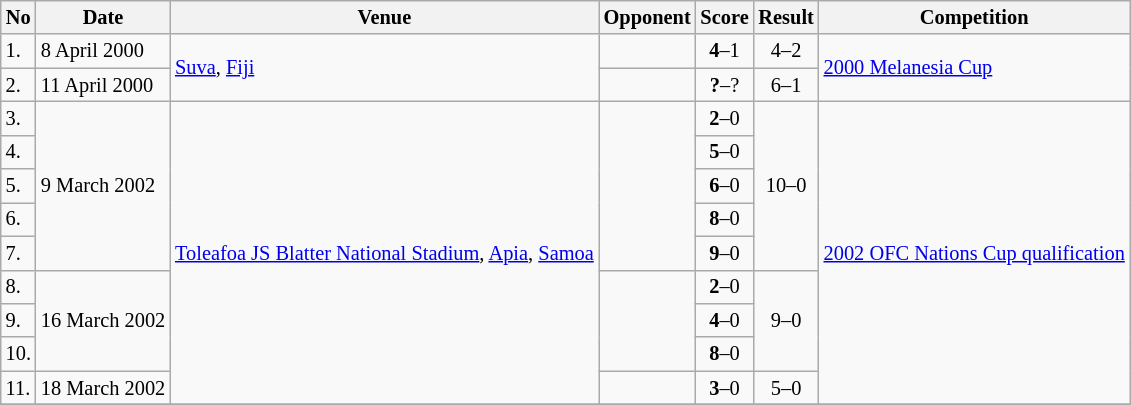<table class="wikitable" style="font-size:85%;">
<tr>
<th>No</th>
<th>Date</th>
<th>Venue</th>
<th>Opponent</th>
<th>Score</th>
<th>Result</th>
<th>Competition</th>
</tr>
<tr>
<td>1.</td>
<td>8 April 2000</td>
<td rowspan="2"><a href='#'>Suva</a>, <a href='#'>Fiji</a></td>
<td></td>
<td align=center><strong>4</strong>–1</td>
<td align=center>4–2</td>
<td rowspan="2"><a href='#'>2000 Melanesia Cup</a></td>
</tr>
<tr>
<td>2.</td>
<td>11 April 2000</td>
<td></td>
<td align=center><strong>?</strong>–?</td>
<td align=center>6–1</td>
</tr>
<tr>
<td>3.</td>
<td rowspan="5">9 March 2002</td>
<td rowspan="9"><a href='#'>Toleafoa JS Blatter National Stadium</a>, <a href='#'>Apia</a>, <a href='#'>Samoa</a></td>
<td rowspan="5"></td>
<td align=center><strong>2</strong>–0</td>
<td rowspan="5" align=center>10–0</td>
<td rowspan="9"><a href='#'>2002 OFC Nations Cup qualification</a></td>
</tr>
<tr>
<td>4.</td>
<td align=center><strong>5</strong>–0</td>
</tr>
<tr>
<td>5.</td>
<td align=center><strong>6</strong>–0</td>
</tr>
<tr>
<td>6.</td>
<td align=center><strong>8</strong>–0</td>
</tr>
<tr>
<td>7.</td>
<td align=center><strong>9</strong>–0</td>
</tr>
<tr>
<td>8.</td>
<td rowspan="3">16 March 2002</td>
<td rowspan="3"></td>
<td align=center><strong>2</strong>–0</td>
<td rowspan="3" align=center>9–0</td>
</tr>
<tr>
<td>9.</td>
<td align=center><strong>4</strong>–0</td>
</tr>
<tr>
<td>10.</td>
<td align=center><strong>8</strong>–0</td>
</tr>
<tr>
<td>11.</td>
<td>18 March 2002</td>
<td></td>
<td align=center><strong>3</strong>–0</td>
<td align=center>5–0</td>
</tr>
<tr>
</tr>
</table>
